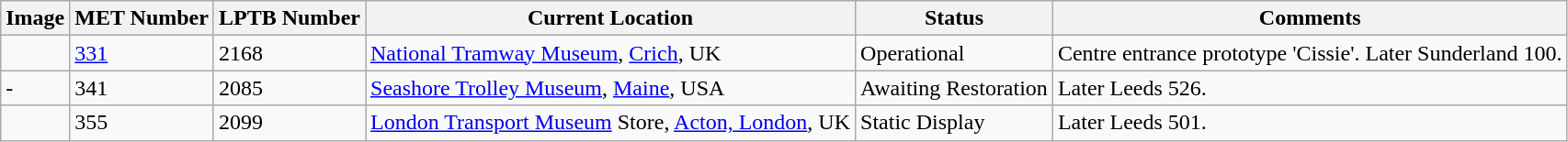<table class="wikitable">
<tr>
<th>Image</th>
<th>MET Number</th>
<th>LPTB Number</th>
<th>Current Location</th>
<th>Status</th>
<th>Comments</th>
</tr>
<tr>
<td><br></td>
<td><a href='#'>331</a></td>
<td>2168</td>
<td><a href='#'>National Tramway Museum</a>, <a href='#'>Crich</a>, UK</td>
<td>Operational</td>
<td>Centre entrance prototype 'Cissie'.  Later Sunderland 100.</td>
</tr>
<tr>
<td>-</td>
<td>341</td>
<td>2085</td>
<td><a href='#'>Seashore Trolley Museum</a>, <a href='#'>Maine</a>, USA</td>
<td>Awaiting Restoration</td>
<td>Later Leeds 526.</td>
</tr>
<tr>
<td></td>
<td>355</td>
<td>2099</td>
<td><a href='#'>London Transport Museum</a> Store, <a href='#'>Acton, London</a>, UK</td>
<td>Static Display</td>
<td>Later Leeds 501.</td>
</tr>
</table>
